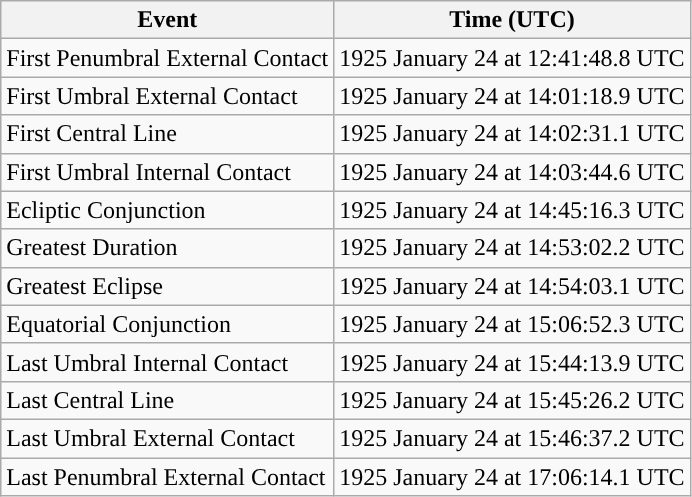<table class="wikitable">
<tr>
<th>Event</th>
<th>Time (UTC)</th>
</tr>
<tr>
<td>First Penumbral External Contact</td>
<td>1925 January 24 at 12:41:48.8 UTC</td>
</tr>
<tr>
<td>First Umbral External Contact</td>
<td>1925 January 24 at 14:01:18.9 UTC</td>
</tr>
<tr>
<td>First Central Line</td>
<td>1925 January 24 at 14:02:31.1 UTC</td>
</tr>
<tr>
<td>First Umbral Internal Contact</td>
<td>1925 January 24 at 14:03:44.6 UTC</td>
</tr>
<tr>
<td>Ecliptic Conjunction</td>
<td>1925 January 24 at 14:45:16.3 UTC</td>
</tr>
<tr>
<td>Greatest Duration</td>
<td>1925 January 24 at 14:53:02.2 UTC</td>
</tr>
<tr>
<td>Greatest Eclipse</td>
<td>1925 January 24 at 14:54:03.1 UTC</td>
</tr>
<tr>
<td>Equatorial Conjunction</td>
<td>1925 January 24 at 15:06:52.3 UTC</td>
</tr>
<tr>
<td>Last Umbral Internal Contact</td>
<td>1925 January 24 at 15:44:13.9 UTC</td>
</tr>
<tr>
<td>Last Central Line</td>
<td>1925 January 24 at 15:45:26.2 UTC</td>
</tr>
<tr>
<td>Last Umbral External Contact</td>
<td>1925 January 24 at 15:46:37.2 UTC</td>
</tr>
<tr>
<td>Last Penumbral External Contact</td>
<td>1925 January 24 at 17:06:14.1 UTC</td>
</tr>
</table>
